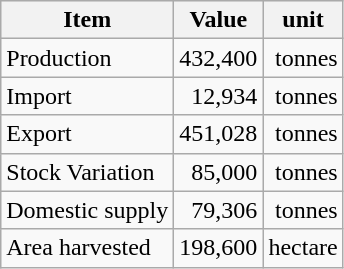<table class="wikitable sortable" style="text-align: right;">
<tr style="background:#ececec;">
<th>Item</th>
<th>Value</th>
<th>unit</th>
</tr>
<tr>
<td align="left">Production</td>
<td>432,400</td>
<td>tonnes</td>
</tr>
<tr>
<td align="left">Import</td>
<td>12,934</td>
<td>tonnes</td>
</tr>
<tr>
<td align="left">Export</td>
<td>451,028</td>
<td>tonnes</td>
</tr>
<tr>
<td align="left">Stock Variation</td>
<td>85,000</td>
<td>tonnes</td>
</tr>
<tr>
<td align="left">Domestic supply</td>
<td>79,306</td>
<td>tonnes</td>
</tr>
<tr>
<td align="left">Area harvested</td>
<td>198,600</td>
<td>hectare</td>
</tr>
</table>
